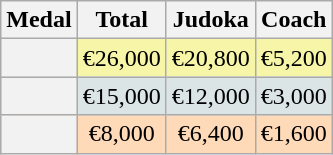<table class=wikitable style="text-align:center;">
<tr>
<th>Medal</th>
<th>Total</th>
<th>Judoka</th>
<th>Coach</th>
</tr>
<tr bgcolor=F7F6A8>
<th></th>
<td>€26,000</td>
<td>€20,800</td>
<td>€5,200</td>
</tr>
<tr bgcolor=DCE5E5>
<th></th>
<td>€15,000</td>
<td>€12,000</td>
<td>€3,000</td>
</tr>
<tr bgcolor=FFDAB9>
<th></th>
<td>€8,000</td>
<td>€6,400</td>
<td>€1,600</td>
</tr>
</table>
